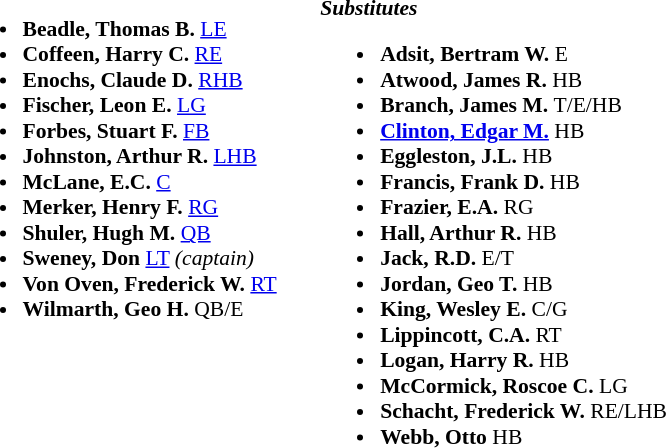<table class="toccolours" style="border-collapse:collapse; font-size:90%;">
<tr>
<td colspan="7" align="center"></td>
</tr>
<tr>
<td valign="top"><br><ul><li><strong>Beadle, Thomas B. </strong> <a href='#'>LE</a></li><li><strong>Coffeen, Harry C. </strong> <a href='#'>RE</a></li><li><strong>Enochs, Claude D. </strong> <a href='#'>RHB</a></li><li><strong>Fischer, Leon E. </strong> <a href='#'>LG</a></li><li><strong>Forbes, Stuart F.	</strong> <a href='#'>FB</a></li><li><strong>Johnston, Arthur R. </strong> <a href='#'>LHB</a></li><li><strong>McLane, E.C. </strong> <a href='#'>C</a></li><li><strong>Merker, Henry F. </strong> <a href='#'>RG</a></li><li><strong>Shuler, Hugh M. </strong> <a href='#'>QB</a></li><li><strong>Sweney, Don </strong> <a href='#'>LT</a> <em> (captain)</em></li><li><strong>Von Oven, Frederick W. </strong> <a href='#'>RT</a></li><li><strong>Wilmarth, Geo H. </strong> QB/E</li></ul></td>
<td width="25"> </td>
<td valign="top"><br><strong><em>Substitutes</em></strong><ul><li><strong>Adsit, Bertram W. </strong> E</li><li><strong>Atwood, James R. </strong> HB</li><li><strong>Branch, James M. </strong> T/E/HB</li><li><strong><a href='#'>Clinton, Edgar M.</a> </strong> HB</li><li><strong>Eggleston, J.L. </strong> HB</li><li><strong>Francis, Frank D. </strong> HB</li><li><strong>Frazier, E.A. </strong> RG</li><li><strong>Hall, Arthur R. </strong> HB</li><li><strong>Jack, R.D. </strong> E/T</li><li><strong>Jordan, Geo T. </strong> HB</li><li><strong>King, Wesley E.	 </strong> C/G</li><li><strong>Lippincott, C.A.	</strong> RT</li><li><strong>Logan, Harry R. </strong> HB</li><li><strong>McCormick, Roscoe C. </strong> LG</li><li><strong>Schacht, Frederick W. </strong> RE/LHB</li><li><strong>Webb, Otto	</strong> HB</li></ul></td>
</tr>
</table>
